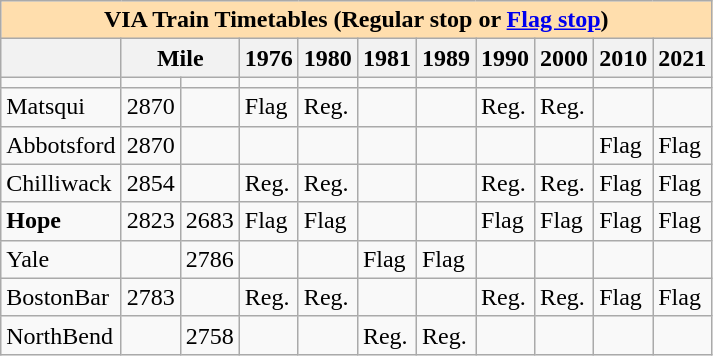<table class="wikitable">
<tr>
<th colspan="11" style="background:#ffdead;">VIA Train Timetables (Regular stop or <a href='#'>Flag stop</a>)</th>
</tr>
<tr>
<th></th>
<th colspan=2>Mile</th>
<th>1976</th>
<th>1980</th>
<th>1981</th>
<th>1989</th>
<th>1990</th>
<th>2000</th>
<th>2010</th>
<th>2021</th>
</tr>
<tr>
<td></td>
<td></td>
<td></td>
<td></td>
<td></td>
<td></td>
<td></td>
<td></td>
<td></td>
<td></td>
<td></td>
</tr>
<tr>
<td>Matsqui</td>
<td>2870</td>
<td></td>
<td>Flag</td>
<td>Reg.</td>
<td></td>
<td></td>
<td>Reg.</td>
<td>Reg.</td>
<td></td>
<td></td>
</tr>
<tr>
<td>Abbotsford</td>
<td>2870</td>
<td></td>
<td></td>
<td></td>
<td></td>
<td></td>
<td></td>
<td></td>
<td>Flag</td>
<td>Flag</td>
</tr>
<tr>
<td>Chilliwack</td>
<td>2854</td>
<td></td>
<td>Reg.</td>
<td>Reg.</td>
<td></td>
<td></td>
<td>Reg.</td>
<td>Reg.</td>
<td>Flag</td>
<td>Flag</td>
</tr>
<tr>
<td><strong>Hope</strong></td>
<td>2823</td>
<td>2683</td>
<td>Flag</td>
<td>Flag</td>
<td></td>
<td></td>
<td>Flag</td>
<td>Flag</td>
<td>Flag</td>
<td>Flag</td>
</tr>
<tr>
<td>Yale</td>
<td></td>
<td>2786</td>
<td></td>
<td></td>
<td>Flag</td>
<td>Flag</td>
<td></td>
<td></td>
<td></td>
<td></td>
</tr>
<tr>
<td>BostonBar</td>
<td>2783</td>
<td></td>
<td>Reg.</td>
<td>Reg.</td>
<td></td>
<td></td>
<td>Reg.</td>
<td>Reg.</td>
<td>Flag</td>
<td>Flag</td>
</tr>
<tr>
<td>NorthBend</td>
<td></td>
<td>2758</td>
<td></td>
<td></td>
<td>Reg.</td>
<td>Reg.</td>
<td></td>
<td></td>
<td></td>
<td></td>
</tr>
</table>
